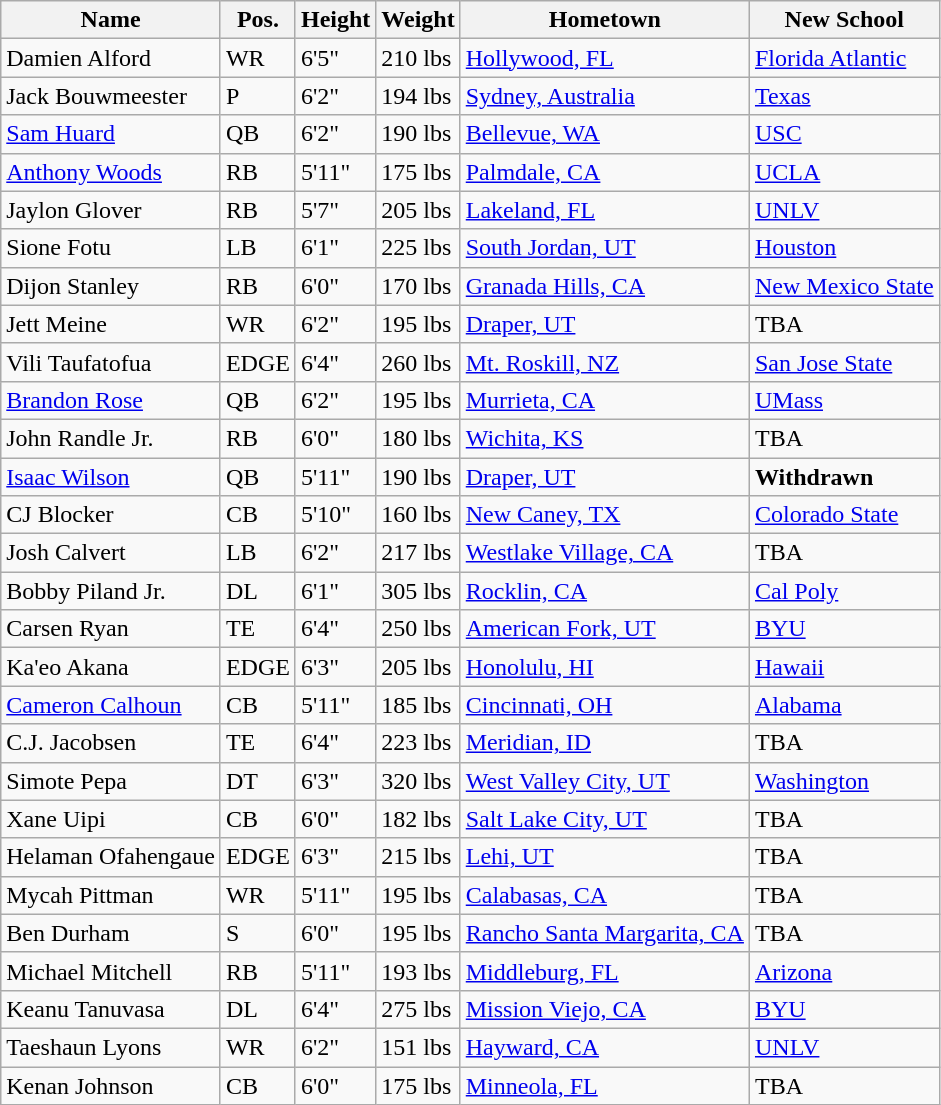<table class="wikitable sortable">
<tr>
<th>Name</th>
<th>Pos.</th>
<th>Height</th>
<th>Weight</th>
<th>Hometown</th>
<th>New School</th>
</tr>
<tr>
<td>Damien Alford</td>
<td>WR</td>
<td>6'5"</td>
<td>210 lbs</td>
<td><a href='#'>Hollywood, FL</a></td>
<td><a href='#'>Florida Atlantic</a></td>
</tr>
<tr>
<td>Jack Bouwmeester</td>
<td>P</td>
<td>6'2"</td>
<td>194 lbs</td>
<td><a href='#'>Sydney, Australia</a></td>
<td><a href='#'>Texas</a></td>
</tr>
<tr>
<td><a href='#'>Sam Huard</a></td>
<td>QB</td>
<td>6'2"</td>
<td>190 lbs</td>
<td><a href='#'>Bellevue, WA</a></td>
<td><a href='#'>USC</a></td>
</tr>
<tr>
<td><a href='#'>Anthony Woods</a></td>
<td>RB</td>
<td>5'11"</td>
<td>175 lbs</td>
<td><a href='#'>Palmdale, CA</a></td>
<td><a href='#'>UCLA</a></td>
</tr>
<tr>
<td>Jaylon Glover</td>
<td>RB</td>
<td>5'7"</td>
<td>205 lbs</td>
<td><a href='#'>Lakeland, FL</a></td>
<td><a href='#'>UNLV</a></td>
</tr>
<tr>
<td>Sione Fotu</td>
<td>LB</td>
<td>6'1"</td>
<td>225 lbs</td>
<td><a href='#'>South Jordan, UT</a></td>
<td><a href='#'>Houston</a></td>
</tr>
<tr>
<td>Dijon Stanley</td>
<td>RB</td>
<td>6'0"</td>
<td>170 lbs</td>
<td><a href='#'>Granada Hills, CA</a></td>
<td><a href='#'>New Mexico State</a></td>
</tr>
<tr>
<td>Jett Meine</td>
<td>WR</td>
<td>6'2"</td>
<td>195 lbs</td>
<td><a href='#'>Draper, UT</a></td>
<td>TBA</td>
</tr>
<tr>
<td>Vili Taufatofua</td>
<td>EDGE</td>
<td>6'4"</td>
<td>260 lbs</td>
<td><a href='#'>Mt. Roskill, NZ</a></td>
<td><a href='#'>San Jose State</a></td>
</tr>
<tr>
<td><a href='#'>Brandon Rose</a></td>
<td>QB</td>
<td>6'2"</td>
<td>195 lbs</td>
<td><a href='#'>Murrieta, CA</a></td>
<td><a href='#'>UMass</a></td>
</tr>
<tr>
<td>John Randle Jr.</td>
<td>RB</td>
<td>6'0"</td>
<td>180 lbs</td>
<td><a href='#'>Wichita, KS</a></td>
<td>TBA</td>
</tr>
<tr>
<td><a href='#'>Isaac Wilson</a></td>
<td>QB</td>
<td>5'11"</td>
<td>190 lbs</td>
<td><a href='#'>Draper, UT</a></td>
<td><strong>Withdrawn</strong></td>
</tr>
<tr>
<td>CJ Blocker</td>
<td>CB</td>
<td>5'10"</td>
<td>160 lbs</td>
<td><a href='#'>New Caney, TX</a></td>
<td><a href='#'>Colorado State</a></td>
</tr>
<tr>
<td>Josh Calvert</td>
<td>LB</td>
<td>6'2"</td>
<td>217 lbs</td>
<td><a href='#'>Westlake Village, CA</a></td>
<td>TBA</td>
</tr>
<tr>
<td>Bobby Piland Jr.</td>
<td>DL</td>
<td>6'1"</td>
<td>305 lbs</td>
<td><a href='#'>Rocklin, CA</a></td>
<td><a href='#'>Cal Poly</a></td>
</tr>
<tr>
<td>Carsen Ryan</td>
<td>TE</td>
<td>6'4"</td>
<td>250 lbs</td>
<td><a href='#'>American Fork, UT</a></td>
<td><a href='#'>BYU</a></td>
</tr>
<tr>
<td>Ka'eo Akana</td>
<td>EDGE</td>
<td>6'3"</td>
<td>205 lbs</td>
<td><a href='#'>Honolulu, HI</a></td>
<td><a href='#'>Hawaii</a></td>
</tr>
<tr>
<td><a href='#'>Cameron Calhoun</a></td>
<td>CB</td>
<td>5'11"</td>
<td>185 lbs</td>
<td><a href='#'>Cincinnati, OH</a></td>
<td><a href='#'>Alabama</a></td>
</tr>
<tr>
<td>C.J. Jacobsen</td>
<td>TE</td>
<td>6'4"</td>
<td>223 lbs</td>
<td><a href='#'>Meridian, ID</a></td>
<td>TBA</td>
</tr>
<tr>
<td>Simote Pepa</td>
<td>DT</td>
<td>6'3"</td>
<td>320 lbs</td>
<td><a href='#'>West Valley City, UT</a></td>
<td><a href='#'>Washington</a></td>
</tr>
<tr>
<td>Xane Uipi</td>
<td>CB</td>
<td>6'0"</td>
<td>182 lbs</td>
<td><a href='#'>Salt Lake City, UT</a></td>
<td>TBA</td>
</tr>
<tr>
<td>Helaman Ofahengaue</td>
<td>EDGE</td>
<td>6'3"</td>
<td>215 lbs</td>
<td><a href='#'>Lehi, UT</a></td>
<td>TBA</td>
</tr>
<tr>
<td>Mycah Pittman</td>
<td>WR</td>
<td>5'11"</td>
<td>195 lbs</td>
<td><a href='#'>Calabasas, CA</a></td>
<td>TBA</td>
</tr>
<tr>
<td>Ben Durham</td>
<td>S</td>
<td>6'0"</td>
<td>195 lbs</td>
<td><a href='#'>Rancho Santa Margarita, CA</a></td>
<td>TBA</td>
</tr>
<tr>
<td>Michael Mitchell</td>
<td>RB</td>
<td>5'11"</td>
<td>193 lbs</td>
<td><a href='#'>Middleburg, FL</a></td>
<td><a href='#'>Arizona</a></td>
</tr>
<tr>
<td>Keanu Tanuvasa</td>
<td>DL</td>
<td>6'4"</td>
<td>275 lbs</td>
<td><a href='#'>Mission Viejo, CA</a></td>
<td><a href='#'>BYU</a></td>
</tr>
<tr>
<td>Taeshaun Lyons</td>
<td>WR</td>
<td>6'2"</td>
<td>151 lbs</td>
<td><a href='#'>Hayward, CA</a></td>
<td><a href='#'>UNLV</a></td>
</tr>
<tr>
<td>Kenan Johnson</td>
<td>CB</td>
<td>6'0"</td>
<td>175 lbs</td>
<td><a href='#'>Minneola, FL</a></td>
<td>TBA</td>
</tr>
</table>
